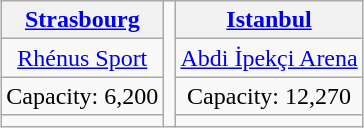<table class="wikitable" style="margin: 1em auto; text-align:center;">
<tr>
<th><a href='#'>Strasbourg</a></th>
<td rowspan=4></td>
<th><a href='#'>Istanbul</a></th>
</tr>
<tr>
<td><a href='#'>Rhénus Sport</a></td>
<td><a href='#'>Abdi İpekçi Arena</a></td>
</tr>
<tr>
<td>Capacity: 6,200</td>
<td>Capacity: 12,270</td>
</tr>
<tr>
<td></td>
<td></td>
</tr>
</table>
